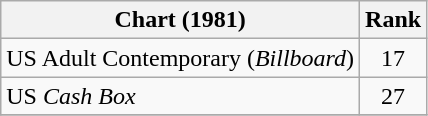<table class="wikitable sortable">
<tr>
<th align="left">Chart (1981)</th>
<th style="text-align:center;">Rank</th>
</tr>
<tr>
<td>US Adult Contemporary (<em>Billboard</em>)</td>
<td style="text-align:center;">17</td>
</tr>
<tr>
<td>US <em>Cash Box</em></td>
<td style="text-align:center;">27</td>
</tr>
<tr>
</tr>
</table>
